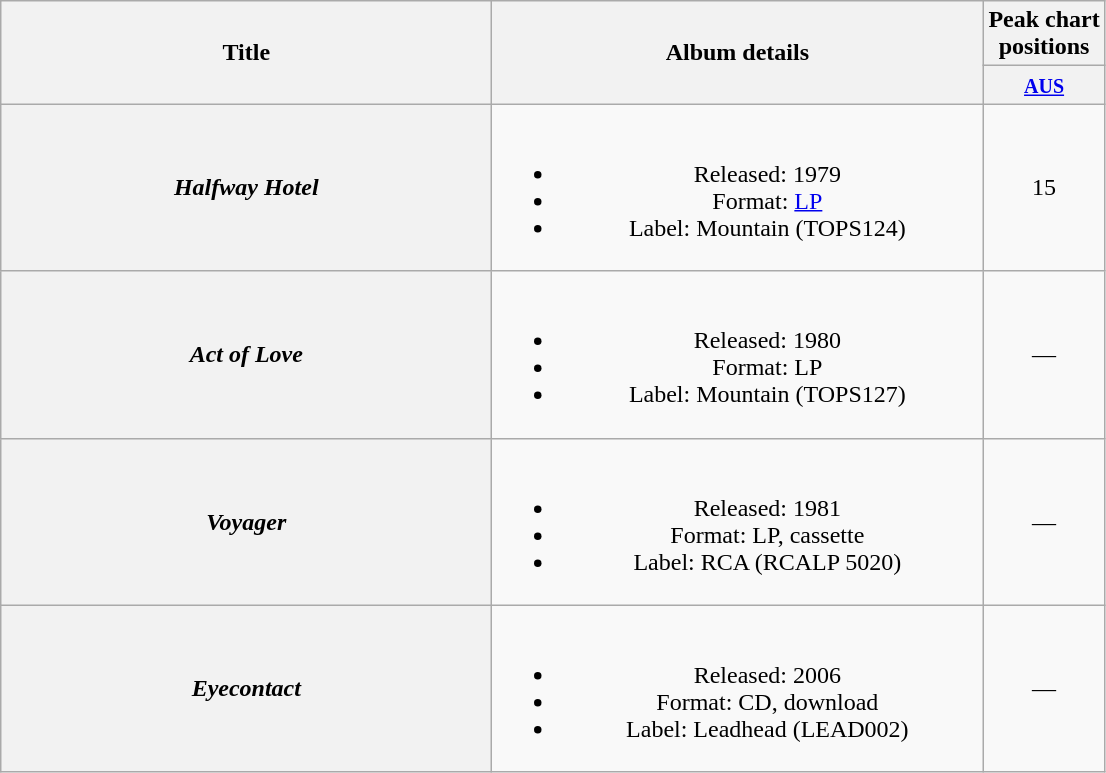<table class="wikitable plainrowheaders" style="text-align:center;" border="1">
<tr>
<th scope="col" rowspan="2" style="width:20em;">Title</th>
<th scope="col" rowspan="2" style="width:20em;">Album details</th>
<th scope="col" colspan="1">Peak chart<br>positions</th>
</tr>
<tr>
<th scope="col" style="text-align:center;"><small><a href='#'>AUS</a></small><br></th>
</tr>
<tr>
<th scope="row"><em>Halfway Hotel</em></th>
<td><br><ul><li>Released: 1979</li><li>Format: <a href='#'>LP</a></li><li>Label: Mountain (TOPS124)</li></ul></td>
<td>15</td>
</tr>
<tr>
<th scope="row"><em>Act of Love</em></th>
<td><br><ul><li>Released: 1980</li><li>Format: LP</li><li>Label: Mountain (TOPS127)</li></ul></td>
<td>—</td>
</tr>
<tr>
<th scope="row"><em>Voyager</em></th>
<td><br><ul><li>Released: 1981</li><li>Format: LP, cassette</li><li>Label: RCA (RCALP 5020)</li></ul></td>
<td>—</td>
</tr>
<tr>
<th scope="row"><em>Eyecontact</em></th>
<td><br><ul><li>Released: 2006</li><li>Format: CD, download</li><li>Label: Leadhead (LEAD002)</li></ul></td>
<td>—</td>
</tr>
</table>
